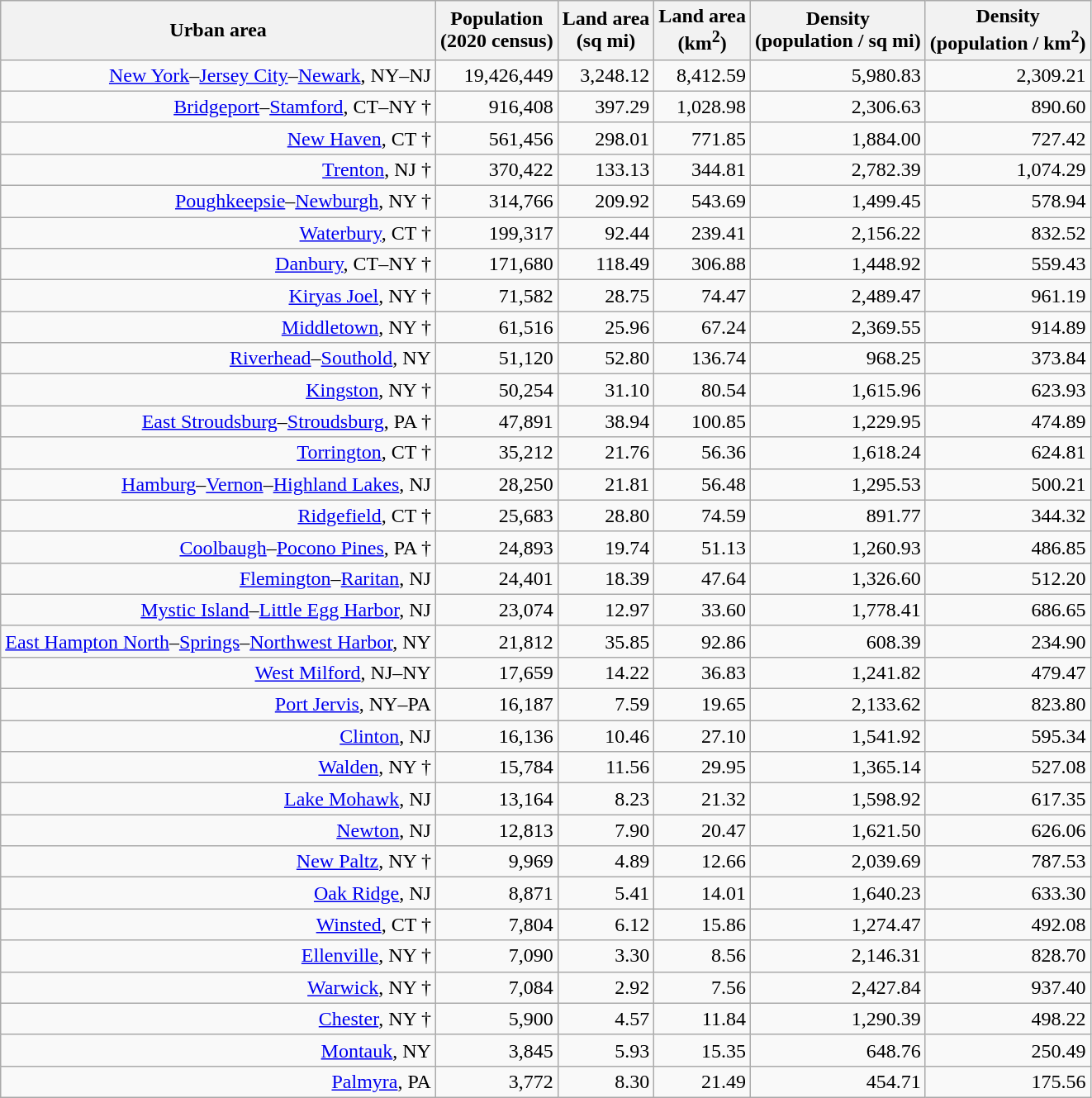<table class="wikitable sortable" style="text-align:right;">
<tr style="font-weight:bold; text-align:left;">
<th>Urban area</th>
<th>Population<br>(2020 census)</th>
<th>Land area<br>(sq mi)</th>
<th>Land area<br>(km<sup>2</sup>)</th>
<th>Density<br>(population / sq mi)</th>
<th>Density<br>(population / km<sup>2</sup>)</th>
</tr>
<tr>
<td><a href='#'>New York</a>–<a href='#'>Jersey City</a>–<a href='#'>Newark</a>, NY–NJ</td>
<td>19,426,449</td>
<td>3,248.12</td>
<td>8,412.59</td>
<td>5,980.83</td>
<td>2,309.21</td>
</tr>
<tr>
<td><a href='#'>Bridgeport</a>–<a href='#'>Stamford</a>, CT–NY †</td>
<td>916,408</td>
<td>397.29</td>
<td>1,028.98</td>
<td>2,306.63</td>
<td>890.60</td>
</tr>
<tr>
<td><a href='#'>New Haven</a>, CT †</td>
<td>561,456</td>
<td>298.01</td>
<td>771.85</td>
<td>1,884.00</td>
<td>727.42</td>
</tr>
<tr>
<td><a href='#'>Trenton</a>, NJ †</td>
<td>370,422</td>
<td>133.13</td>
<td>344.81</td>
<td>2,782.39</td>
<td>1,074.29</td>
</tr>
<tr>
<td><a href='#'>Poughkeepsie</a>–<a href='#'>Newburgh</a>, NY †</td>
<td>314,766</td>
<td>209.92</td>
<td>543.69</td>
<td>1,499.45</td>
<td>578.94</td>
</tr>
<tr>
<td><a href='#'>Waterbury</a>, CT †</td>
<td>199,317</td>
<td>92.44</td>
<td>239.41</td>
<td>2,156.22</td>
<td>832.52</td>
</tr>
<tr>
<td><a href='#'>Danbury</a>, CT–NY †</td>
<td>171,680</td>
<td>118.49</td>
<td>306.88</td>
<td>1,448.92</td>
<td>559.43</td>
</tr>
<tr>
<td><a href='#'>Kiryas Joel</a>, NY †</td>
<td>71,582</td>
<td>28.75</td>
<td>74.47</td>
<td>2,489.47</td>
<td>961.19</td>
</tr>
<tr>
<td><a href='#'>Middletown</a>, NY †</td>
<td>61,516</td>
<td>25.96</td>
<td>67.24</td>
<td>2,369.55</td>
<td>914.89</td>
</tr>
<tr>
<td><a href='#'>Riverhead</a>–<a href='#'>Southold</a>, NY</td>
<td>51,120</td>
<td>52.80</td>
<td>136.74</td>
<td>968.25</td>
<td>373.84</td>
</tr>
<tr>
<td><a href='#'>Kingston</a>, NY †</td>
<td>50,254</td>
<td>31.10</td>
<td>80.54</td>
<td>1,615.96</td>
<td>623.93</td>
</tr>
<tr>
<td><a href='#'>East Stroudsburg</a>–<a href='#'>Stroudsburg</a>, PA †</td>
<td>47,891</td>
<td>38.94</td>
<td>100.85</td>
<td>1,229.95</td>
<td>474.89</td>
</tr>
<tr>
<td><a href='#'>Torrington</a>, CT †</td>
<td>35,212</td>
<td>21.76</td>
<td>56.36</td>
<td>1,618.24</td>
<td>624.81</td>
</tr>
<tr>
<td><a href='#'>Hamburg</a>–<a href='#'>Vernon</a>–<a href='#'>Highland Lakes</a>, NJ</td>
<td>28,250</td>
<td>21.81</td>
<td>56.48</td>
<td>1,295.53</td>
<td>500.21</td>
</tr>
<tr>
<td><a href='#'>Ridgefield</a>, CT †</td>
<td>25,683</td>
<td>28.80</td>
<td>74.59</td>
<td>891.77</td>
<td>344.32</td>
</tr>
<tr>
<td><a href='#'>Coolbaugh</a>–<a href='#'>Pocono Pines</a>, PA †</td>
<td>24,893</td>
<td>19.74</td>
<td>51.13</td>
<td>1,260.93</td>
<td>486.85</td>
</tr>
<tr>
<td><a href='#'>Flemington</a>–<a href='#'>Raritan</a>, NJ</td>
<td>24,401</td>
<td>18.39</td>
<td>47.64</td>
<td>1,326.60</td>
<td>512.20</td>
</tr>
<tr>
<td><a href='#'>Mystic Island</a>–<a href='#'>Little Egg Harbor</a>, NJ</td>
<td>23,074</td>
<td>12.97</td>
<td>33.60</td>
<td>1,778.41</td>
<td>686.65</td>
</tr>
<tr>
<td><a href='#'>East Hampton North</a>–<a href='#'>Springs</a>–<a href='#'>Northwest Harbor</a>, NY</td>
<td>21,812</td>
<td>35.85</td>
<td>92.86</td>
<td>608.39</td>
<td>234.90</td>
</tr>
<tr>
<td><a href='#'>West Milford</a>, NJ–NY</td>
<td>17,659</td>
<td>14.22</td>
<td>36.83</td>
<td>1,241.82</td>
<td>479.47</td>
</tr>
<tr>
<td><a href='#'>Port Jervis</a>, NY–PA</td>
<td>16,187</td>
<td>7.59</td>
<td>19.65</td>
<td>2,133.62</td>
<td>823.80</td>
</tr>
<tr>
<td><a href='#'>Clinton</a>, NJ</td>
<td>16,136</td>
<td>10.46</td>
<td>27.10</td>
<td>1,541.92</td>
<td>595.34</td>
</tr>
<tr>
<td><a href='#'>Walden</a>, NY †</td>
<td>15,784</td>
<td>11.56</td>
<td>29.95</td>
<td>1,365.14</td>
<td>527.08</td>
</tr>
<tr>
<td><a href='#'>Lake Mohawk</a>, NJ</td>
<td>13,164</td>
<td>8.23</td>
<td>21.32</td>
<td>1,598.92</td>
<td>617.35</td>
</tr>
<tr>
<td><a href='#'>Newton</a>, NJ</td>
<td>12,813</td>
<td>7.90</td>
<td>20.47</td>
<td>1,621.50</td>
<td>626.06</td>
</tr>
<tr>
<td><a href='#'>New Paltz</a>, NY †</td>
<td>9,969</td>
<td>4.89</td>
<td>12.66</td>
<td>2,039.69</td>
<td>787.53</td>
</tr>
<tr>
<td><a href='#'>Oak Ridge</a>, NJ</td>
<td>8,871</td>
<td>5.41</td>
<td>14.01</td>
<td>1,640.23</td>
<td>633.30</td>
</tr>
<tr>
<td><a href='#'>Winsted</a>, CT †</td>
<td>7,804</td>
<td>6.12</td>
<td>15.86</td>
<td>1,274.47</td>
<td>492.08</td>
</tr>
<tr>
<td><a href='#'>Ellenville</a>, NY †</td>
<td>7,090</td>
<td>3.30</td>
<td>8.56</td>
<td>2,146.31</td>
<td>828.70</td>
</tr>
<tr>
<td><a href='#'>Warwick</a>, NY †</td>
<td>7,084</td>
<td>2.92</td>
<td>7.56</td>
<td>2,427.84</td>
<td>937.40</td>
</tr>
<tr>
<td><a href='#'>Chester</a>, NY †</td>
<td>5,900</td>
<td>4.57</td>
<td>11.84</td>
<td>1,290.39</td>
<td>498.22</td>
</tr>
<tr>
<td><a href='#'>Montauk</a>, NY</td>
<td>3,845</td>
<td>5.93</td>
<td>15.35</td>
<td>648.76</td>
<td>250.49</td>
</tr>
<tr>
<td><a href='#'>Palmyra</a>, PA</td>
<td>3,772</td>
<td>8.30</td>
<td>21.49</td>
<td>454.71</td>
<td>175.56</td>
</tr>
</table>
